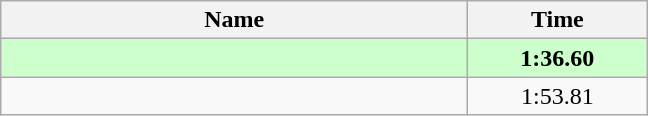<table class="wikitable" style="text-align:center;">
<tr>
<th style="width:19em">Name</th>
<th style="width:7em">Time</th>
</tr>
<tr bgcolor=ccffcc>
<td align=left><strong></strong></td>
<td><strong>1:36.60</strong></td>
</tr>
<tr>
<td align=left></td>
<td>1:53.81</td>
</tr>
</table>
